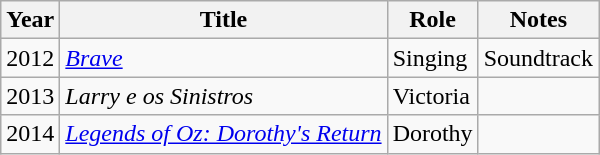<table class="wikitable">
<tr>
<th>Year</th>
<th>Title</th>
<th>Role</th>
<th>Notes</th>
</tr>
<tr>
<td>2012</td>
<td><em><a href='#'>Brave</a></em></td>
<td>Singing</td>
<td>Soundtrack</td>
</tr>
<tr>
<td>2013</td>
<td><em>Larry e os Sinistros</em></td>
<td>Victoria</td>
<td></td>
</tr>
<tr>
<td>2014</td>
<td><em><a href='#'>Legends of Oz: Dorothy's Return</a></em></td>
<td>Dorothy</td>
<td></td>
</tr>
</table>
